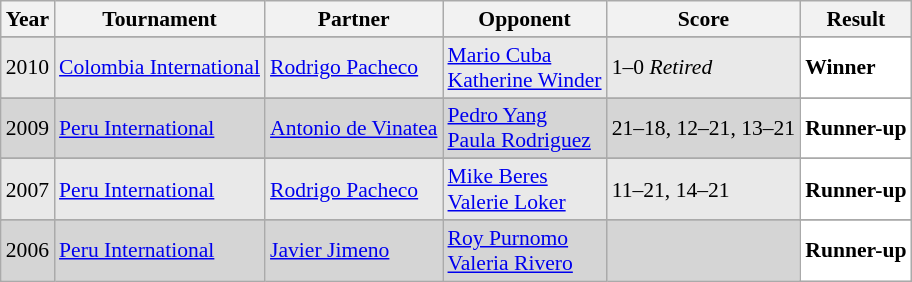<table class="sortable wikitable" style="font-size: 90%;">
<tr>
<th>Year</th>
<th>Tournament</th>
<th>Partner</th>
<th>Opponent</th>
<th>Score</th>
<th>Result</th>
</tr>
<tr>
</tr>
<tr style="background:#E9E9E9">
<td align="center">2010</td>
<td align="left"><a href='#'>Colombia International</a></td>
<td align="left"> <a href='#'>Rodrigo Pacheco</a></td>
<td align="left"> <a href='#'>Mario Cuba</a><br> <a href='#'>Katherine Winder</a></td>
<td align="left">1–0 <em>Retired</em></td>
<td style="text-align:left; background:white"> <strong>Winner</strong></td>
</tr>
<tr>
</tr>
<tr style="background:#D5D5D5">
<td align="center">2009</td>
<td align="left"><a href='#'>Peru International</a></td>
<td align="left"> <a href='#'>Antonio de Vinatea</a></td>
<td align="left"> <a href='#'>Pedro Yang</a><br> <a href='#'>Paula Rodriguez</a></td>
<td align="left">21–18, 12–21, 13–21</td>
<td style="text-align:left; background:white"> <strong>Runner-up</strong></td>
</tr>
<tr>
</tr>
<tr style="background:#E9E9E9">
<td align="center">2007</td>
<td align="left"><a href='#'>Peru International</a></td>
<td align="left"> <a href='#'>Rodrigo Pacheco</a></td>
<td align="left"> <a href='#'>Mike Beres</a><br> <a href='#'>Valerie Loker</a></td>
<td align="left">11–21, 14–21</td>
<td style="text-align:left; background:white"> <strong>Runner-up</strong></td>
</tr>
<tr>
</tr>
<tr style="background:#D5D5D5">
<td align="center">2006</td>
<td align="left"><a href='#'>Peru International</a></td>
<td align="left"> <a href='#'>Javier Jimeno</a></td>
<td align="left"> <a href='#'>Roy Purnomo</a><br> <a href='#'>Valeria Rivero</a></td>
<td align="left"></td>
<td style="text-align:left; background:white"> <strong>Runner-up</strong></td>
</tr>
</table>
